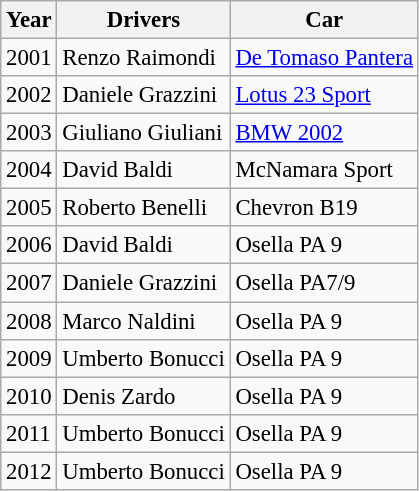<table class="wikitable" style="font-size:95%">
<tr>
<th>Year</th>
<th>Drivers</th>
<th>Car</th>
</tr>
<tr>
<td>2001</td>
<td> Renzo Raimondi</td>
<td><a href='#'>De Tomaso Pantera</a></td>
</tr>
<tr>
<td>2002</td>
<td> Daniele Grazzini</td>
<td><a href='#'>Lotus 23 Sport</a></td>
</tr>
<tr>
<td>2003</td>
<td> Giuliano Giuliani</td>
<td><a href='#'>BMW 2002</a></td>
</tr>
<tr>
<td>2004</td>
<td> David Baldi</td>
<td>McNamara Sport</td>
</tr>
<tr>
<td>2005</td>
<td> Roberto Benelli</td>
<td>Chevron B19</td>
</tr>
<tr>
<td>2006</td>
<td> David Baldi</td>
<td>Osella PA 9</td>
</tr>
<tr>
<td>2007</td>
<td> Daniele Grazzini</td>
<td>Osella PA7/9</td>
</tr>
<tr>
<td>2008</td>
<td> Marco Naldini</td>
<td>Osella PA 9</td>
</tr>
<tr>
<td>2009</td>
<td> Umberto Bonucci</td>
<td>Osella PA 9</td>
</tr>
<tr>
<td>2010</td>
<td> Denis Zardo</td>
<td>Osella PA 9</td>
</tr>
<tr>
<td>2011</td>
<td> Umberto Bonucci</td>
<td>Osella PA 9</td>
</tr>
<tr>
<td>2012</td>
<td> Umberto Bonucci</td>
<td>Osella PA 9</td>
</tr>
</table>
